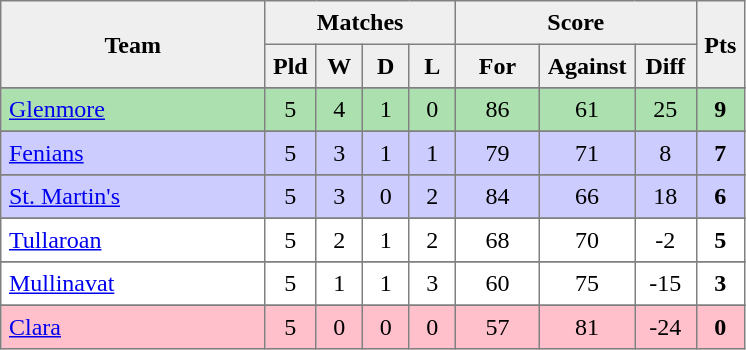<table style=border-collapse:collapse border=1 cellspacing=0 cellpadding=5>
<tr align=center bgcolor=#efefef>
<th rowspan=2 width=165>Team</th>
<th colspan=4>Matches</th>
<th colspan=3>Score</th>
<th rowspan=2width=20>Pts</th>
</tr>
<tr align=center bgcolor=#efefef>
<th width=20>Pld</th>
<th width=20>W</th>
<th width=20>D</th>
<th width=20>L</th>
<th width=45>For</th>
<th width=45>Against</th>
<th width=30>Diff</th>
</tr>
<tr>
</tr>
<tr align=center  style="background:#ACE1AF;">
<td style="text-align:left;"> <a href='#'>Glenmore</a></td>
<td>5</td>
<td>4</td>
<td>1</td>
<td>0</td>
<td>86</td>
<td>61</td>
<td>25</td>
<td><strong>9</strong></td>
</tr>
<tr>
</tr>
<tr align=center style="background:#ccccff;">
<td style="text-align:left;"> <a href='#'>Fenians</a></td>
<td>5</td>
<td>3</td>
<td>1</td>
<td>1</td>
<td>79</td>
<td>71</td>
<td>8</td>
<td><strong>7</strong></td>
</tr>
<tr>
</tr>
<tr align=center style="background:#ccccff;">
<td style="text-align:left;"> <a href='#'>St. Martin's</a></td>
<td>5</td>
<td>3</td>
<td>0</td>
<td>2</td>
<td>84</td>
<td>66</td>
<td>18</td>
<td><strong>6</strong></td>
</tr>
<tr>
</tr>
<tr align=center>
<td style="text-align:left;"> <a href='#'>Tullaroan</a></td>
<td>5</td>
<td>2</td>
<td>1</td>
<td>2</td>
<td>68</td>
<td>70</td>
<td>-2</td>
<td><strong>5</strong></td>
</tr>
<tr>
</tr>
<tr align=center>
<td style="text-align:left;"> <a href='#'>Mullinavat</a></td>
<td>5</td>
<td>1</td>
<td>1</td>
<td>3</td>
<td>60</td>
<td>75</td>
<td>-15</td>
<td><strong>3</strong></td>
</tr>
<tr>
</tr>
<tr align=center style="background:#FFC0CB;">
<td style="text-align:left;"> <a href='#'>Clara</a></td>
<td>5</td>
<td>0</td>
<td>0</td>
<td>0</td>
<td>57</td>
<td>81</td>
<td>-24</td>
<td><strong>0</strong></td>
</tr>
</table>
